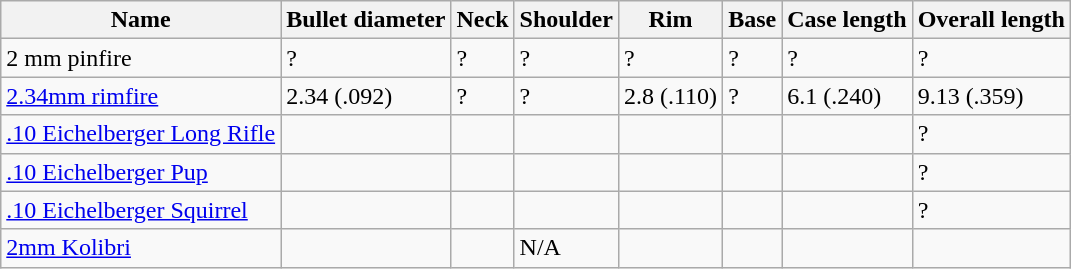<table class = "wikitable sortable">
<tr>
<th>Name</th>
<th data-sort-type="number">Bullet diameter</th>
<th>Neck</th>
<th>Shoulder</th>
<th>Rim</th>
<th>Base</th>
<th>Case length</th>
<th>Overall length</th>
</tr>
<tr>
<td>2 mm pinfire</td>
<td>?</td>
<td>?</td>
<td>?</td>
<td>?</td>
<td>?</td>
<td>?</td>
<td>?</td>
</tr>
<tr>
<td><a href='#'>2.34mm rimfire</a></td>
<td>2.34 (.092)</td>
<td>?</td>
<td>?</td>
<td>2.8 (.110)</td>
<td>?</td>
<td>6.1 (.240)</td>
<td>9.13 (.359)</td>
</tr>
<tr>
<td><a href='#'>.10 Eichelberger Long Rifle</a></td>
<td></td>
<td></td>
<td></td>
<td></td>
<td></td>
<td></td>
<td>?</td>
</tr>
<tr>
<td><a href='#'>.10 Eichelberger Pup</a></td>
<td></td>
<td></td>
<td></td>
<td></td>
<td></td>
<td></td>
<td>?</td>
</tr>
<tr>
<td><a href='#'>.10 Eichelberger Squirrel</a></td>
<td></td>
<td></td>
<td></td>
<td></td>
<td></td>
<td></td>
<td>?</td>
</tr>
<tr>
<td><a href='#'>2mm Kolibri</a></td>
<td></td>
<td></td>
<td>N/A</td>
<td></td>
<td></td>
<td></td>
<td></td>
</tr>
</table>
